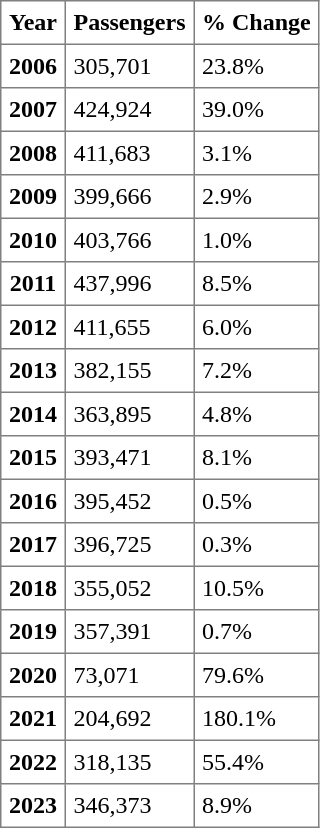<table class="toccolours sortable" border="1" cellpadding="5" style="border-collapse:collapse">
<tr>
<th>Year</th>
<th>Passengers</th>
<th>% Change</th>
</tr>
<tr>
<th>2006</th>
<td>305,701</td>
<td>23.8%</td>
</tr>
<tr>
<th>2007</th>
<td>424,924</td>
<td>39.0%</td>
</tr>
<tr>
<th>2008</th>
<td>411,683</td>
<td>3.1%</td>
</tr>
<tr>
<th>2009</th>
<td>399,666</td>
<td>2.9%</td>
</tr>
<tr>
<th>2010</th>
<td>403,766</td>
<td>1.0%</td>
</tr>
<tr>
<th>2011</th>
<td>437,996</td>
<td>8.5%</td>
</tr>
<tr>
<th>2012</th>
<td>411,655</td>
<td>6.0%</td>
</tr>
<tr>
<th>2013</th>
<td>382,155</td>
<td>7.2%</td>
</tr>
<tr>
<th>2014</th>
<td>363,895</td>
<td>4.8%</td>
</tr>
<tr>
<th>2015</th>
<td>393,471</td>
<td>8.1%</td>
</tr>
<tr>
<th>2016</th>
<td>395,452</td>
<td>0.5%</td>
</tr>
<tr>
<th>2017</th>
<td>396,725</td>
<td>0.3%</td>
</tr>
<tr>
<th>2018</th>
<td>355,052</td>
<td>10.5%</td>
</tr>
<tr>
<th>2019</th>
<td>357,391</td>
<td>0.7%</td>
</tr>
<tr>
<th>2020</th>
<td>73,071</td>
<td>79.6%</td>
</tr>
<tr>
<th>2021</th>
<td>204,692</td>
<td>180.1%</td>
</tr>
<tr>
<th>2022</th>
<td>318,135</td>
<td>55.4%</td>
</tr>
<tr>
<th>2023</th>
<td>346,373</td>
<td>8.9%</td>
</tr>
</table>
